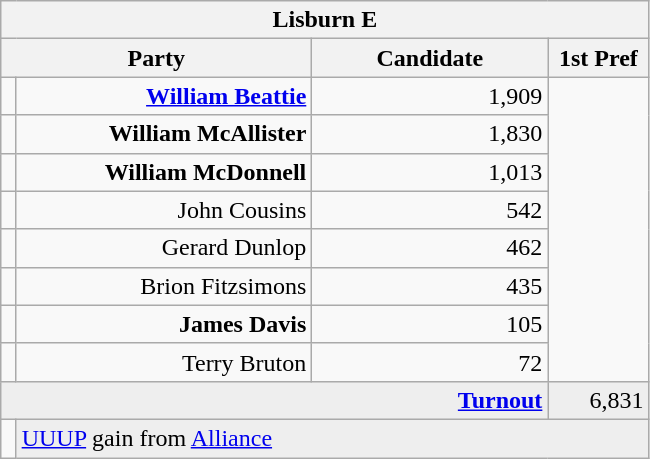<table class="wikitable">
<tr>
<th colspan="4" align="center">Lisburn E</th>
</tr>
<tr>
<th colspan="2" align="center" width=200>Party</th>
<th width=150>Candidate</th>
<th width=60>1st Pref</th>
</tr>
<tr>
<td></td>
<td align="right"><strong><a href='#'>William Beattie</a></strong></td>
<td align="right">1,909</td>
</tr>
<tr>
<td></td>
<td align="right"><strong>William McAllister</strong></td>
<td align="right">1,830</td>
</tr>
<tr>
<td></td>
<td align="right"><strong>William McDonnell</strong></td>
<td align="right">1,013</td>
</tr>
<tr>
<td></td>
<td align="right">John Cousins</td>
<td align="right">542</td>
</tr>
<tr>
<td></td>
<td align="right">Gerard Dunlop</td>
<td align="right">462</td>
</tr>
<tr>
<td></td>
<td align="right">Brion Fitzsimons</td>
<td align="right">435</td>
</tr>
<tr>
<td></td>
<td align="right"><strong>James Davis</strong></td>
<td align="right">105</td>
</tr>
<tr>
<td></td>
<td align="right">Terry Bruton</td>
<td align="right">72</td>
</tr>
<tr bgcolor="EEEEEE">
<td colspan=3 align="right"><strong><a href='#'>Turnout</a></strong></td>
<td align="right">6,831</td>
</tr>
<tr>
<td bgcolor=></td>
<td colspan=3 bgcolor="EEEEEE"><a href='#'>UUUP</a> gain from <a href='#'>Alliance</a></td>
</tr>
</table>
